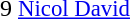<table cellspacing=0 cellpadding=0>
<tr>
<td><div>9 </div></td>
<td style="font-size: 95%"> <a href='#'>Nicol David</a></td>
</tr>
</table>
